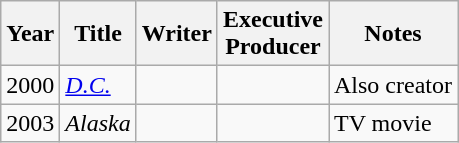<table class="wikitable">
<tr>
<th>Year</th>
<th>Title</th>
<th>Writer</th>
<th>Executive<br>Producer</th>
<th>Notes</th>
</tr>
<tr>
<td>2000</td>
<td><em><a href='#'>D.C.</a></em></td>
<td></td>
<td></td>
<td>Also creator</td>
</tr>
<tr>
<td>2003</td>
<td><em>Alaska</em></td>
<td></td>
<td></td>
<td>TV movie</td>
</tr>
</table>
